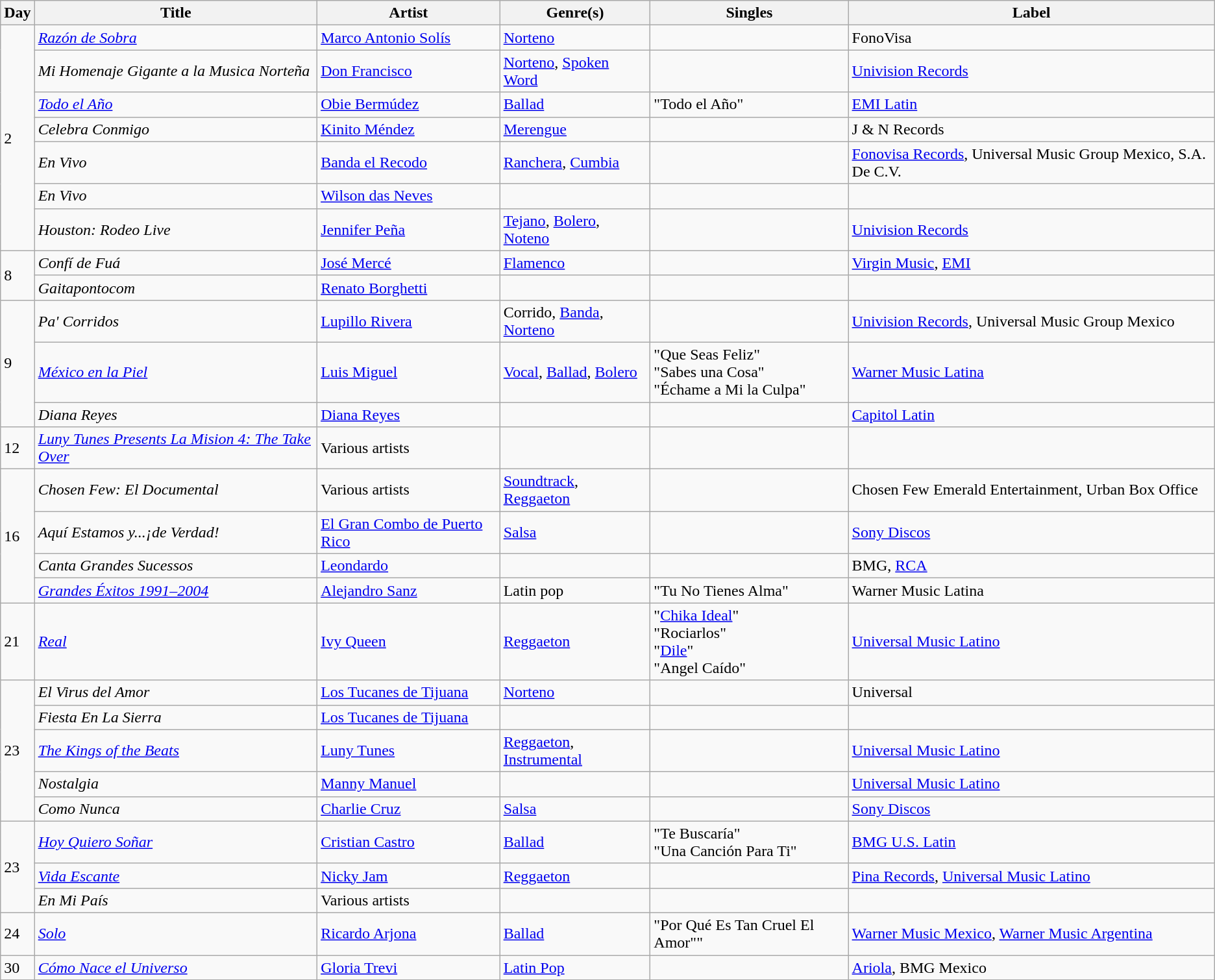<table class="wikitable sortable" style="text-align: left;">
<tr>
<th>Day</th>
<th>Title</th>
<th>Artist</th>
<th>Genre(s)</th>
<th>Singles</th>
<th>Label</th>
</tr>
<tr>
<td rowspan="7">2</td>
<td><em><a href='#'>Razón de Sobra</a></em></td>
<td><a href='#'>Marco Antonio Solís</a></td>
<td><a href='#'>Norteno</a></td>
<td></td>
<td>FonoVisa</td>
</tr>
<tr>
<td><em>Mi Homenaje Gigante a la Musica Norteña</em></td>
<td><a href='#'>Don Francisco</a></td>
<td><a href='#'>Norteno</a>, <a href='#'>Spoken Word</a></td>
<td></td>
<td><a href='#'>Univision Records</a></td>
</tr>
<tr>
<td><em><a href='#'>Todo el Año</a></em></td>
<td><a href='#'>Obie Bermúdez</a></td>
<td><a href='#'>Ballad</a></td>
<td>"Todo el Año"</td>
<td><a href='#'>EMI Latin</a></td>
</tr>
<tr>
<td><em>Celebra Conmigo</em></td>
<td><a href='#'>Kinito Méndez</a></td>
<td><a href='#'>Merengue</a></td>
<td></td>
<td>J & N Records</td>
</tr>
<tr>
<td><em>En Vivo</em></td>
<td><a href='#'>Banda el Recodo</a></td>
<td><a href='#'>Ranchera</a>, <a href='#'>Cumbia</a></td>
<td></td>
<td><a href='#'>Fonovisa Records</a>, Universal Music Group Mexico, S.A. De C.V.</td>
</tr>
<tr>
<td><em>En Vivo</em></td>
<td><a href='#'>Wilson das Neves</a></td>
<td></td>
<td></td>
<td></td>
</tr>
<tr>
<td><em>Houston: Rodeo Live</em></td>
<td><a href='#'>Jennifer Peña</a></td>
<td><a href='#'>Tejano</a>, <a href='#'>Bolero</a>, <a href='#'>Noteno</a></td>
<td></td>
<td><a href='#'>Univision Records</a></td>
</tr>
<tr>
<td rowspan="2">8</td>
<td><em>Confí de Fuá</em></td>
<td><a href='#'>José Mercé</a></td>
<td><a href='#'>Flamenco</a></td>
<td></td>
<td><a href='#'>Virgin Music</a>, <a href='#'>EMI</a></td>
</tr>
<tr>
<td><em>Gaitapontocom</em></td>
<td><a href='#'>Renato Borghetti</a></td>
<td></td>
<td></td>
<td></td>
</tr>
<tr>
<td rowspan="3">9</td>
<td><em>Pa' Corridos</em></td>
<td><a href='#'>Lupillo Rivera</a></td>
<td>Corrido, <a href='#'>Banda</a>, <a href='#'>Norteno</a></td>
<td></td>
<td><a href='#'>Univision Records</a>, Universal Music Group Mexico</td>
</tr>
<tr>
<td><em><a href='#'>México en la Piel</a></em></td>
<td><a href='#'>Luis Miguel</a></td>
<td><a href='#'>Vocal</a>, <a href='#'>Ballad</a>, <a href='#'>Bolero</a></td>
<td>"Que Seas Feliz"<br>"Sabes una Cosa"<br>"Échame a Mi la Culpa"</td>
<td><a href='#'>Warner Music Latina</a></td>
</tr>
<tr>
<td><em>Diana Reyes</em></td>
<td><a href='#'>Diana Reyes</a></td>
<td></td>
<td></td>
<td><a href='#'>Capitol Latin</a></td>
</tr>
<tr>
<td>12</td>
<td><em><a href='#'>Luny Tunes Presents La Mision 4: The Take Over</a></em></td>
<td>Various artists</td>
<td></td>
<td></td>
<td></td>
</tr>
<tr>
<td rowspan="4">16</td>
<td><em>Chosen Few: El Documental</em></td>
<td>Various artists</td>
<td><a href='#'>Soundtrack</a>, <a href='#'>Reggaeton</a></td>
<td></td>
<td>Chosen Few Emerald Entertainment, Urban Box Office</td>
</tr>
<tr>
<td><em>Aquí Estamos y...¡de Verdad!</em></td>
<td><a href='#'>El Gran Combo de Puerto Rico</a></td>
<td><a href='#'>Salsa</a></td>
<td></td>
<td><a href='#'>Sony Discos</a></td>
</tr>
<tr>
<td><em>Canta Grandes Sucessos</em></td>
<td><a href='#'>Leondardo</a></td>
<td></td>
<td></td>
<td>BMG, <a href='#'>RCA</a></td>
</tr>
<tr>
<td><em><a href='#'>Grandes Éxitos 1991–2004</a></em></td>
<td><a href='#'>Alejandro Sanz</a></td>
<td>Latin pop</td>
<td>"Tu No Tienes Alma"</td>
<td>Warner Music Latina</td>
</tr>
<tr>
<td>21</td>
<td><em><a href='#'>Real</a></em></td>
<td><a href='#'>Ivy Queen</a></td>
<td><a href='#'>Reggaeton</a></td>
<td>"<a href='#'>Chika Ideal</a>"<br>"Rociarlos"<br>"<a href='#'>Dile</a>"<br>"Angel Caído"</td>
<td><a href='#'>Universal Music Latino</a></td>
</tr>
<tr>
<td rowspan="5">23</td>
<td><em>El Virus del Amor</em></td>
<td><a href='#'>Los Tucanes de Tijuana</a></td>
<td><a href='#'>Norteno</a></td>
<td></td>
<td>Universal</td>
</tr>
<tr>
<td><em>Fiesta En La Sierra</em></td>
<td><a href='#'>Los Tucanes de Tijuana</a></td>
<td></td>
<td></td>
<td></td>
</tr>
<tr>
<td><em><a href='#'>The Kings of the Beats</a></em></td>
<td><a href='#'>Luny Tunes</a></td>
<td><a href='#'>Reggaeton</a>, <a href='#'>Instrumental</a></td>
<td></td>
<td><a href='#'>Universal Music Latino</a></td>
</tr>
<tr>
<td><em>Nostalgia</em></td>
<td><a href='#'>Manny Manuel</a></td>
<td></td>
<td></td>
<td><a href='#'>Universal Music Latino</a></td>
</tr>
<tr>
<td><em>Como Nunca</em></td>
<td><a href='#'>Charlie Cruz</a></td>
<td><a href='#'>Salsa</a></td>
<td></td>
<td><a href='#'>Sony Discos</a></td>
</tr>
<tr>
<td rowspan="3">23</td>
<td><em><a href='#'>Hoy Quiero Soñar</a></em></td>
<td><a href='#'>Cristian Castro</a></td>
<td><a href='#'>Ballad</a></td>
<td>"Te Buscaría"<br>"Una Canción Para Ti"</td>
<td><a href='#'>BMG U.S. Latin</a></td>
</tr>
<tr>
<td><em><a href='#'>Vida Escante</a></em></td>
<td><a href='#'>Nicky Jam</a></td>
<td><a href='#'>Reggaeton</a></td>
<td></td>
<td><a href='#'>Pina Records</a>, <a href='#'>Universal Music Latino</a></td>
</tr>
<tr>
<td><em>En Mi País</em></td>
<td>Various artists</td>
<td></td>
<td></td>
<td></td>
</tr>
<tr>
<td>24</td>
<td><em><a href='#'>Solo</a></em></td>
<td><a href='#'>Ricardo Arjona</a></td>
<td><a href='#'>Ballad</a></td>
<td>"Por Qué Es Tan Cruel El Amor""</td>
<td><a href='#'>Warner Music Mexico</a>, <a href='#'>Warner Music Argentina</a></td>
</tr>
<tr>
<td>30</td>
<td><em><a href='#'>Cómo Nace el Universo</a></em></td>
<td><a href='#'>Gloria Trevi</a></td>
<td><a href='#'>Latin Pop</a></td>
<td></td>
<td><a href='#'>Ariola</a>, BMG Mexico</td>
</tr>
</table>
